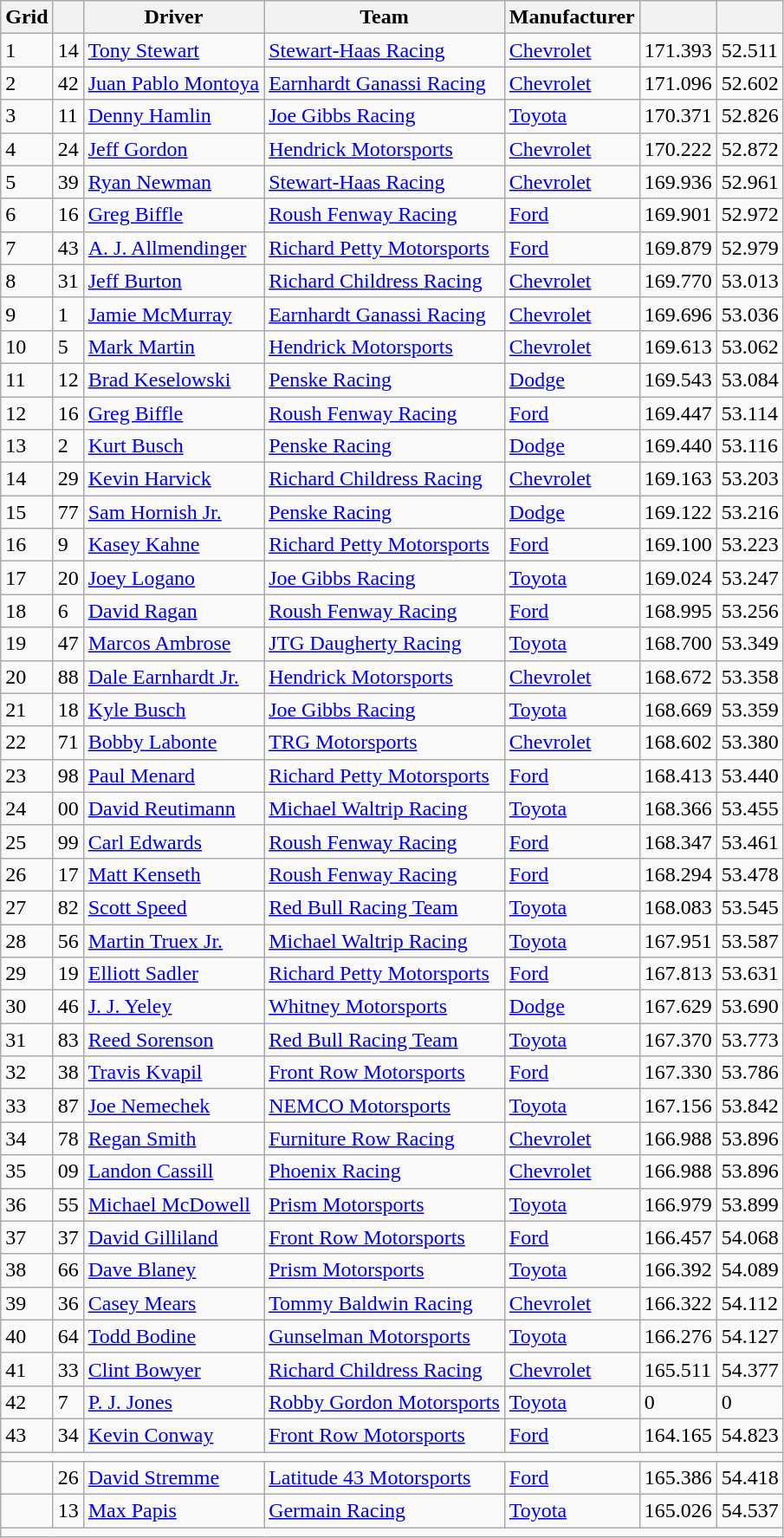<table class="wikitable">
<tr>
<th>Grid</th>
<th></th>
<th>Driver</th>
<th>Team</th>
<th>Manufacturer</th>
<th></th>
<th></th>
</tr>
<tr>
<td>1</td>
<td>14</td>
<td><a href='#'>Tony Stewart</a></td>
<td><a href='#'>Stewart-Haas Racing</a></td>
<td><a href='#'>Chevrolet</a></td>
<td>171.393</td>
<td>52.511</td>
</tr>
<tr>
<td>2</td>
<td>42</td>
<td><a href='#'>Juan Pablo Montoya</a></td>
<td><a href='#'>Earnhardt Ganassi Racing</a></td>
<td><a href='#'>Chevrolet</a></td>
<td>171.096</td>
<td>52.602</td>
</tr>
<tr>
<td>3</td>
<td>11</td>
<td><a href='#'>Denny Hamlin</a></td>
<td><a href='#'>Joe Gibbs Racing</a></td>
<td><a href='#'>Toyota</a></td>
<td>170.371</td>
<td>52.826</td>
</tr>
<tr>
<td>4</td>
<td>24</td>
<td><a href='#'>Jeff Gordon</a></td>
<td><a href='#'>Hendrick Motorsports</a></td>
<td><a href='#'>Chevrolet</a></td>
<td>170.222</td>
<td>52.872</td>
</tr>
<tr>
<td>5</td>
<td>39</td>
<td><a href='#'>Ryan Newman</a></td>
<td><a href='#'>Stewart-Haas Racing</a></td>
<td><a href='#'>Chevrolet</a></td>
<td>169.936</td>
<td>52.961</td>
</tr>
<tr>
<td>6</td>
<td>16</td>
<td><a href='#'>Greg Biffle</a></td>
<td><a href='#'>Roush Fenway Racing</a></td>
<td><a href='#'>Ford</a></td>
<td>169.901</td>
<td>52.972</td>
</tr>
<tr>
<td>7</td>
<td>43</td>
<td><a href='#'>A. J. Allmendinger</a></td>
<td><a href='#'>Richard Petty Motorsports</a></td>
<td><a href='#'>Ford</a></td>
<td>169.879</td>
<td>52.979</td>
</tr>
<tr>
<td>8</td>
<td>31</td>
<td><a href='#'>Jeff Burton</a></td>
<td><a href='#'>Richard Childress Racing</a></td>
<td><a href='#'>Chevrolet</a></td>
<td>169.770</td>
<td>53.013</td>
</tr>
<tr>
<td>9</td>
<td>1</td>
<td><a href='#'>Jamie McMurray</a></td>
<td><a href='#'>Earnhardt Ganassi Racing</a></td>
<td><a href='#'>Chevrolet</a></td>
<td>169.696</td>
<td>53.036</td>
</tr>
<tr>
<td>10</td>
<td>5</td>
<td><a href='#'>Mark Martin</a></td>
<td><a href='#'>Hendrick Motorsports</a></td>
<td><a href='#'>Chevrolet</a></td>
<td>169.613</td>
<td>53.062</td>
</tr>
<tr>
<td>11</td>
<td>12</td>
<td><a href='#'>Brad Keselowski</a></td>
<td><a href='#'>Penske Racing</a></td>
<td><a href='#'>Dodge</a></td>
<td>169.543</td>
<td>53.084</td>
</tr>
<tr>
<td>12</td>
<td>16</td>
<td><a href='#'>Greg Biffle</a></td>
<td><a href='#'>Roush Fenway Racing</a></td>
<td><a href='#'>Ford</a></td>
<td>169.447</td>
<td>53.114</td>
</tr>
<tr>
<td>13</td>
<td>2</td>
<td><a href='#'>Kurt Busch</a></td>
<td><a href='#'>Penske Racing</a></td>
<td><a href='#'>Dodge</a></td>
<td>169.440</td>
<td>53.116</td>
</tr>
<tr>
<td>14</td>
<td>29</td>
<td><a href='#'>Kevin Harvick</a></td>
<td><a href='#'>Richard Childress Racing</a></td>
<td><a href='#'>Chevrolet</a></td>
<td>169.163</td>
<td>53.203</td>
</tr>
<tr>
<td>15</td>
<td>77</td>
<td><a href='#'>Sam Hornish Jr.</a></td>
<td><a href='#'>Penske Racing</a></td>
<td><a href='#'>Dodge</a></td>
<td>169.122</td>
<td>53.216</td>
</tr>
<tr>
<td>16</td>
<td>9</td>
<td><a href='#'>Kasey Kahne</a></td>
<td><a href='#'>Richard Petty Motorsports</a></td>
<td><a href='#'>Ford</a></td>
<td>169.100</td>
<td>53.223</td>
</tr>
<tr>
<td>17</td>
<td>20</td>
<td><a href='#'>Joey Logano</a></td>
<td><a href='#'>Joe Gibbs Racing</a></td>
<td><a href='#'>Toyota</a></td>
<td>169.024</td>
<td>53.247</td>
</tr>
<tr>
<td>18</td>
<td>6</td>
<td><a href='#'>David Ragan</a></td>
<td><a href='#'>Roush Fenway Racing</a></td>
<td><a href='#'>Ford</a></td>
<td>168.995</td>
<td>53.256</td>
</tr>
<tr>
<td>19</td>
<td>47</td>
<td><a href='#'>Marcos Ambrose</a></td>
<td><a href='#'>JTG Daugherty Racing</a></td>
<td><a href='#'>Toyota</a></td>
<td>168.700</td>
<td>53.349</td>
</tr>
<tr>
<td>20</td>
<td>88</td>
<td><a href='#'>Dale Earnhardt Jr.</a></td>
<td><a href='#'>Hendrick Motorsports</a></td>
<td><a href='#'>Chevrolet</a></td>
<td>168.672</td>
<td>53.358</td>
</tr>
<tr>
<td>21</td>
<td>18</td>
<td><a href='#'>Kyle Busch</a></td>
<td><a href='#'>Joe Gibbs Racing</a></td>
<td><a href='#'>Toyota</a></td>
<td>168.669</td>
<td>53.359</td>
</tr>
<tr>
<td>22</td>
<td>71</td>
<td><a href='#'>Bobby Labonte</a></td>
<td><a href='#'>TRG Motorsports</a></td>
<td><a href='#'>Chevrolet</a></td>
<td>168.602</td>
<td>53.380</td>
</tr>
<tr>
<td>23</td>
<td>98</td>
<td><a href='#'>Paul Menard</a></td>
<td><a href='#'>Richard Petty Motorsports</a></td>
<td><a href='#'>Ford</a></td>
<td>168.413</td>
<td>53.440</td>
</tr>
<tr>
<td>24</td>
<td>00</td>
<td><a href='#'>David Reutimann</a></td>
<td><a href='#'>Michael Waltrip Racing</a></td>
<td><a href='#'>Toyota</a></td>
<td>168.366</td>
<td>53.455</td>
</tr>
<tr>
<td>25</td>
<td>99</td>
<td><a href='#'>Carl Edwards</a></td>
<td><a href='#'>Roush Fenway Racing</a></td>
<td><a href='#'>Ford</a></td>
<td>168.347</td>
<td>53.461</td>
</tr>
<tr>
<td>26</td>
<td>17</td>
<td><a href='#'>Matt Kenseth</a></td>
<td><a href='#'>Roush Fenway Racing</a></td>
<td><a href='#'>Ford</a></td>
<td>168.294</td>
<td>53.478</td>
</tr>
<tr>
<td>27</td>
<td>82</td>
<td><a href='#'>Scott Speed</a></td>
<td><a href='#'>Red Bull Racing Team</a></td>
<td><a href='#'>Toyota</a></td>
<td>168.083</td>
<td>53.545</td>
</tr>
<tr>
<td>28</td>
<td>56</td>
<td><a href='#'>Martin Truex Jr.</a></td>
<td><a href='#'>Michael Waltrip Racing</a></td>
<td><a href='#'>Toyota</a></td>
<td>167.951</td>
<td>53.587</td>
</tr>
<tr>
<td>29</td>
<td>19</td>
<td><a href='#'>Elliott Sadler</a></td>
<td><a href='#'>Richard Petty Motorsports</a></td>
<td><a href='#'>Ford</a></td>
<td>167.813</td>
<td>53.631</td>
</tr>
<tr>
<td>30</td>
<td>46</td>
<td><a href='#'>J. J. Yeley</a></td>
<td><a href='#'>Whitney Motorsports</a></td>
<td><a href='#'>Dodge</a></td>
<td>167.629</td>
<td>53.690</td>
</tr>
<tr>
<td>31</td>
<td>83</td>
<td><a href='#'>Reed Sorenson</a></td>
<td><a href='#'>Red Bull Racing Team</a></td>
<td><a href='#'>Toyota</a></td>
<td>167.370</td>
<td>53.773</td>
</tr>
<tr>
<td>32</td>
<td>38</td>
<td><a href='#'>Travis Kvapil</a></td>
<td><a href='#'>Front Row Motorsports</a></td>
<td><a href='#'>Ford</a></td>
<td>167.330</td>
<td>53.786</td>
</tr>
<tr>
<td>33</td>
<td>87</td>
<td><a href='#'>Joe Nemechek</a></td>
<td><a href='#'>NEMCO Motorsports</a></td>
<td><a href='#'>Toyota</a></td>
<td>167.156</td>
<td>53.842</td>
</tr>
<tr>
<td>34</td>
<td>78</td>
<td><a href='#'>Regan Smith</a></td>
<td><a href='#'>Furniture Row Racing</a></td>
<td><a href='#'>Chevrolet</a></td>
<td>166.988</td>
<td>53.896</td>
</tr>
<tr>
<td>35</td>
<td>09</td>
<td><a href='#'>Landon Cassill</a></td>
<td><a href='#'>Phoenix Racing</a></td>
<td><a href='#'>Chevrolet</a></td>
<td>166.988</td>
<td>53.896</td>
</tr>
<tr>
<td>36</td>
<td>55</td>
<td><a href='#'>Michael McDowell</a></td>
<td><a href='#'>Prism Motorsports</a></td>
<td><a href='#'>Toyota</a></td>
<td>166.979</td>
<td>53.899</td>
</tr>
<tr>
<td>37</td>
<td>37</td>
<td><a href='#'>David Gilliland</a></td>
<td><a href='#'>Front Row Motorsports</a></td>
<td><a href='#'>Ford</a></td>
<td>166.457</td>
<td>54.068</td>
</tr>
<tr>
<td>38</td>
<td>66</td>
<td><a href='#'>Dave Blaney</a></td>
<td><a href='#'>Prism Motorsports</a></td>
<td><a href='#'>Toyota</a></td>
<td>166.392</td>
<td>54.089</td>
</tr>
<tr>
<td>39</td>
<td>36</td>
<td><a href='#'>Casey Mears</a></td>
<td><a href='#'>Tommy Baldwin Racing</a></td>
<td><a href='#'>Chevrolet</a></td>
<td>166.322</td>
<td>54.112</td>
</tr>
<tr>
<td>40</td>
<td>64</td>
<td><a href='#'>Todd Bodine</a></td>
<td><a href='#'>Gunselman Motorsports</a></td>
<td><a href='#'>Toyota</a></td>
<td>166.276</td>
<td>54.127</td>
</tr>
<tr>
<td>41</td>
<td>33</td>
<td><a href='#'>Clint Bowyer</a></td>
<td><a href='#'>Richard Childress Racing</a></td>
<td><a href='#'>Chevrolet</a></td>
<td>165.511</td>
<td>54.377</td>
</tr>
<tr>
<td>42</td>
<td>7</td>
<td><a href='#'>P. J. Jones</a></td>
<td><a href='#'>Robby Gordon Motorsports</a></td>
<td><a href='#'>Toyota</a></td>
<td>0</td>
<td>0</td>
</tr>
<tr>
<td>43</td>
<td>34</td>
<td><a href='#'>Kevin Conway</a></td>
<td><a href='#'>Front Row Motorsports</a></td>
<td><a href='#'>Ford</a></td>
<td>164.165</td>
<td>54.823</td>
</tr>
<tr>
<td colspan=7></td>
</tr>
<tr>
<td></td>
<td>26</td>
<td><a href='#'>David Stremme</a></td>
<td><a href='#'>Latitude 43 Motorsports</a></td>
<td><a href='#'>Ford</a></td>
<td>165.386</td>
<td>54.418</td>
</tr>
<tr>
<td></td>
<td>13</td>
<td><a href='#'>Max Papis</a></td>
<td><a href='#'>Germain Racing</a></td>
<td><a href='#'>Toyota</a></td>
<td>165.026</td>
<td>54.537</td>
</tr>
<tr>
<td colspan="8"></td>
</tr>
</table>
